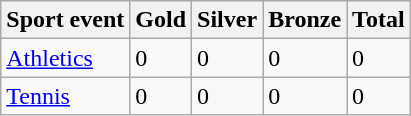<table class="wikitable">
<tr>
<th>Sport event</th>
<th>Gold</th>
<th>Silver</th>
<th>Bronze</th>
<th>Total</th>
</tr>
<tr>
<td><a href='#'>Athletics</a></td>
<td>0</td>
<td>0</td>
<td>0</td>
<td>0</td>
</tr>
<tr>
<td><a href='#'>Tennis</a></td>
<td>0</td>
<td>0</td>
<td>0</td>
<td>0</td>
</tr>
</table>
